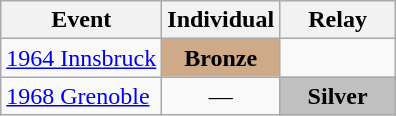<table class="wikitable" style="text-align: center;">
<tr ">
<th>Event</th>
<th style="width:70px;">Individual</th>
<th style="width:70px;">Relay</th>
</tr>
<tr>
<td align=left> <a href='#'>1964 Innsbruck</a></td>
<td style="background:#cfaa88;"><strong>Bronze</strong></td>
<td></td>
</tr>
<tr>
<td align=left> <a href='#'>1968 Grenoble</a></td>
<td>—</td>
<td style="background:silver;"><strong>Silver</strong></td>
</tr>
</table>
